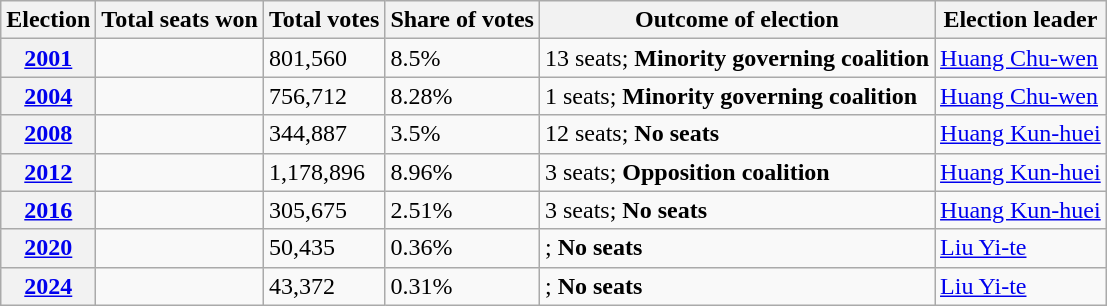<table class="wikitable">
<tr>
<th>Election</th>
<th>Total seats won</th>
<th>Total votes</th>
<th>Share of votes</th>
<th>Outcome of election</th>
<th>Election leader</th>
</tr>
<tr>
<th><a href='#'>2001</a></th>
<td></td>
<td>801,560</td>
<td>8.5%</td>
<td>13 seats; <strong>Minority governing coalition</strong> </td>
<td><a href='#'>Huang Chu-wen</a></td>
</tr>
<tr>
<th><a href='#'>2004</a></th>
<td></td>
<td>756,712</td>
<td>8.28%</td>
<td>1 seats; <strong>Minority governing coalition</strong> </td>
<td><a href='#'>Huang Chu-wen</a></td>
</tr>
<tr>
<th><a href='#'>2008</a></th>
<td></td>
<td>344,887</td>
<td>3.5%</td>
<td>12 seats; <strong>No seats</strong></td>
<td><a href='#'>Huang Kun-huei</a></td>
</tr>
<tr>
<th><a href='#'>2012</a></th>
<td></td>
<td>1,178,896</td>
<td>8.96%</td>
<td>3 seats; <strong>Opposition coalition</strong> </td>
<td><a href='#'>Huang Kun-huei</a></td>
</tr>
<tr>
<th><a href='#'>2016</a></th>
<td></td>
<td>305,675</td>
<td>2.51%</td>
<td>3 seats; <strong>No seats</strong></td>
<td><a href='#'>Huang Kun-huei</a></td>
</tr>
<tr>
<th><a href='#'>2020</a></th>
<td></td>
<td>50,435</td>
<td>0.36%</td>
<td>; <strong>No seats</strong></td>
<td><a href='#'>Liu Yi-te</a></td>
</tr>
<tr>
<th><a href='#'>2024</a></th>
<td></td>
<td>43,372</td>
<td>0.31%</td>
<td>; <strong>No seats</strong></td>
<td><a href='#'>Liu Yi-te</a></td>
</tr>
</table>
